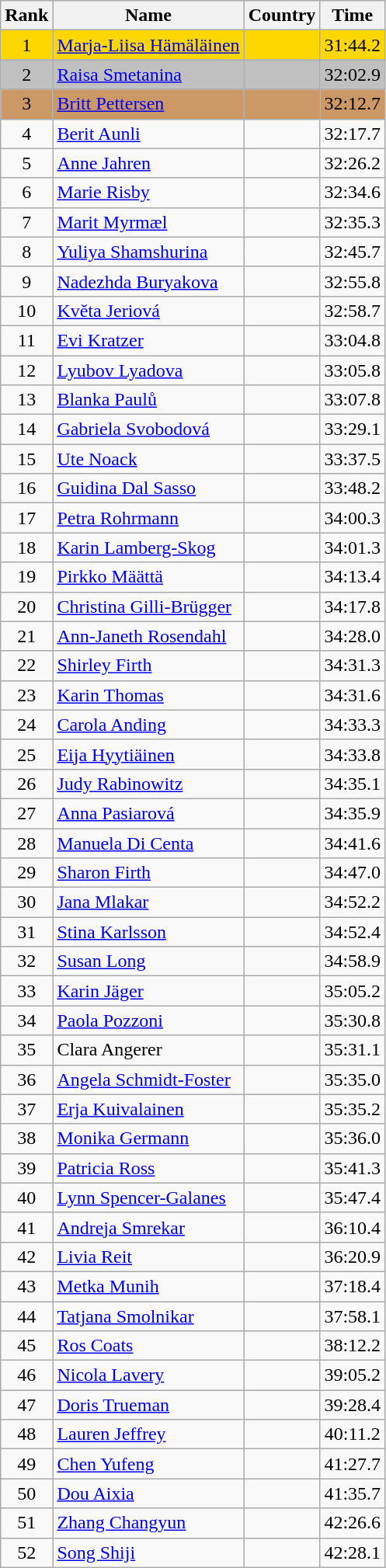<table class="wikitable sortable" style="text-align:center">
<tr>
<th>Rank</th>
<th>Name</th>
<th>Country</th>
<th>Time</th>
</tr>
<tr bgcolor=gold>
<td>1</td>
<td align="left"><a href='#'>Marja-Liisa Hämäläinen</a></td>
<td align="left"></td>
<td>31:44.2</td>
</tr>
<tr bgcolor=silver>
<td>2</td>
<td align="left"><a href='#'>Raisa Smetanina</a></td>
<td align="left"></td>
<td>32:02.9</td>
</tr>
<tr bgcolor=#CC9966>
<td>3</td>
<td align="left"><a href='#'>Britt Pettersen</a></td>
<td align="left"></td>
<td>32:12.7</td>
</tr>
<tr>
<td>4</td>
<td align="left"><a href='#'>Berit Aunli</a></td>
<td align="left"></td>
<td>32:17.7</td>
</tr>
<tr>
<td>5</td>
<td align="left"><a href='#'>Anne Jahren</a></td>
<td align="left"></td>
<td>32:26.2</td>
</tr>
<tr>
<td>6</td>
<td align="left"><a href='#'>Marie Risby</a></td>
<td align="left"></td>
<td>32:34.6</td>
</tr>
<tr>
<td>7</td>
<td align="left"><a href='#'>Marit Myrmæl</a></td>
<td align="left"></td>
<td>32:35.3</td>
</tr>
<tr>
<td>8</td>
<td align="left"><a href='#'>Yuliya Shamshurina</a></td>
<td align="left"></td>
<td>32:45.7</td>
</tr>
<tr>
<td>9</td>
<td align="left"><a href='#'>Nadezhda Buryakova</a></td>
<td align="left"></td>
<td>32:55.8</td>
</tr>
<tr>
<td>10</td>
<td align="left"><a href='#'>Květa Jeriová</a></td>
<td align="left"></td>
<td>32:58.7</td>
</tr>
<tr>
<td>11</td>
<td align="left"><a href='#'>Evi Kratzer</a></td>
<td align="left"></td>
<td>33:04.8</td>
</tr>
<tr>
<td>12</td>
<td align="left"><a href='#'>Lyubov Lyadova</a></td>
<td align="left"></td>
<td>33:05.8</td>
</tr>
<tr>
<td>13</td>
<td align="left"><a href='#'>Blanka Paulů</a></td>
<td align="left"></td>
<td>33:07.8</td>
</tr>
<tr>
<td>14</td>
<td align="left"><a href='#'>Gabriela Svobodová</a></td>
<td align="left"></td>
<td>33:29.1</td>
</tr>
<tr>
<td>15</td>
<td align="left"><a href='#'>Ute Noack</a></td>
<td align="left"></td>
<td>33:37.5</td>
</tr>
<tr>
<td>16</td>
<td align="left"><a href='#'>Guidina Dal Sasso</a></td>
<td align="left"></td>
<td>33:48.2</td>
</tr>
<tr>
<td>17</td>
<td align="left"><a href='#'>Petra Rohrmann</a></td>
<td align="left"></td>
<td>34:00.3</td>
</tr>
<tr>
<td>18</td>
<td align="left"><a href='#'>Karin Lamberg-Skog</a></td>
<td align="left"></td>
<td>34:01.3</td>
</tr>
<tr>
<td>19</td>
<td align="left"><a href='#'>Pirkko Määttä</a></td>
<td align="left"></td>
<td>34:13.4</td>
</tr>
<tr>
<td>20</td>
<td align="left"><a href='#'>Christina Gilli-Brügger</a></td>
<td align="left"></td>
<td>34:17.8</td>
</tr>
<tr>
<td>21</td>
<td align="left"><a href='#'>Ann-Janeth Rosendahl</a></td>
<td align="left"></td>
<td>34:28.0</td>
</tr>
<tr>
<td>22</td>
<td align="left"><a href='#'>Shirley Firth</a></td>
<td align="left"></td>
<td>34:31.3</td>
</tr>
<tr>
<td>23</td>
<td align="left"><a href='#'>Karin Thomas</a></td>
<td align="left"></td>
<td>34:31.6</td>
</tr>
<tr>
<td>24</td>
<td align="left"><a href='#'>Carola Anding</a></td>
<td align="left"></td>
<td>34:33.3</td>
</tr>
<tr>
<td>25</td>
<td align="left"><a href='#'>Eija Hyytiäinen</a></td>
<td align="left"></td>
<td>34:33.8</td>
</tr>
<tr>
<td>26</td>
<td align="left"><a href='#'>Judy Rabinowitz</a></td>
<td align="left"></td>
<td>34:35.1</td>
</tr>
<tr>
<td>27</td>
<td align="left"><a href='#'>Anna Pasiarová</a></td>
<td align="left"></td>
<td>34:35.9</td>
</tr>
<tr>
<td>28</td>
<td align="left"><a href='#'>Manuela Di Centa</a></td>
<td align="left"></td>
<td>34:41.6</td>
</tr>
<tr>
<td>29</td>
<td align="left"><a href='#'>Sharon Firth</a></td>
<td align="left"></td>
<td>34:47.0</td>
</tr>
<tr>
<td>30</td>
<td align="left"><a href='#'>Jana Mlakar</a></td>
<td align="left"></td>
<td>34:52.2</td>
</tr>
<tr>
<td>31</td>
<td align="left"><a href='#'>Stina Karlsson</a></td>
<td align="left"></td>
<td>34:52.4</td>
</tr>
<tr>
<td>32</td>
<td align="left"><a href='#'>Susan Long</a></td>
<td align="left"></td>
<td>34:58.9</td>
</tr>
<tr>
<td>33</td>
<td align="left"><a href='#'>Karin Jäger</a></td>
<td align="left"></td>
<td>35:05.2</td>
</tr>
<tr>
<td>34</td>
<td align="left"><a href='#'>Paola Pozzoni</a></td>
<td align="left"></td>
<td>35:30.8</td>
</tr>
<tr>
<td>35</td>
<td align="left">Clara Angerer</td>
<td align="left"></td>
<td>35:31.1</td>
</tr>
<tr>
<td>36</td>
<td align="left"><a href='#'>Angela Schmidt-Foster</a></td>
<td align="left"></td>
<td>35:35.0</td>
</tr>
<tr>
<td>37</td>
<td align="left"><a href='#'>Erja Kuivalainen</a></td>
<td align="left"></td>
<td>35:35.2</td>
</tr>
<tr>
<td>38</td>
<td align="left"><a href='#'>Monika Germann</a></td>
<td align="left"></td>
<td>35:36.0</td>
</tr>
<tr>
<td>39</td>
<td align="left"><a href='#'>Patricia Ross</a></td>
<td align="left"></td>
<td>35:41.3</td>
</tr>
<tr>
<td>40</td>
<td align="left"><a href='#'>Lynn Spencer-Galanes</a></td>
<td align="left"></td>
<td>35:47.4</td>
</tr>
<tr>
<td>41</td>
<td align="left"><a href='#'>Andreja Smrekar</a></td>
<td align="left"></td>
<td>36:10.4</td>
</tr>
<tr>
<td>42</td>
<td align="left"><a href='#'>Livia Reit</a></td>
<td align="left"></td>
<td>36:20.9</td>
</tr>
<tr>
<td>43</td>
<td align="left"><a href='#'>Metka Munih</a></td>
<td align="left"></td>
<td>37:18.4</td>
</tr>
<tr>
<td>44</td>
<td align="left"><a href='#'>Tatjana Smolnikar</a></td>
<td align="left"></td>
<td>37:58.1</td>
</tr>
<tr>
<td>45</td>
<td align="left"><a href='#'>Ros Coats</a></td>
<td align="left"></td>
<td>38:12.2</td>
</tr>
<tr>
<td>46</td>
<td align="left"><a href='#'>Nicola Lavery</a></td>
<td align="left"></td>
<td>39:05.2</td>
</tr>
<tr>
<td>47</td>
<td align="left"><a href='#'>Doris Trueman</a></td>
<td align="left"></td>
<td>39:28.4</td>
</tr>
<tr>
<td>48</td>
<td align="left"><a href='#'>Lauren Jeffrey</a></td>
<td align="left"></td>
<td>40:11.2</td>
</tr>
<tr>
<td>49</td>
<td align="left"><a href='#'>Chen Yufeng</a></td>
<td align="left"></td>
<td>41:27.7</td>
</tr>
<tr>
<td>50</td>
<td align="left"><a href='#'>Dou Aixia</a></td>
<td align="left"></td>
<td>41:35.7</td>
</tr>
<tr>
<td>51</td>
<td align="left"><a href='#'>Zhang Changyun</a></td>
<td align="left"></td>
<td>42:26.6</td>
</tr>
<tr>
<td>52</td>
<td align="left"><a href='#'>Song Shiji</a></td>
<td align="left"></td>
<td>42:28.1</td>
</tr>
</table>
